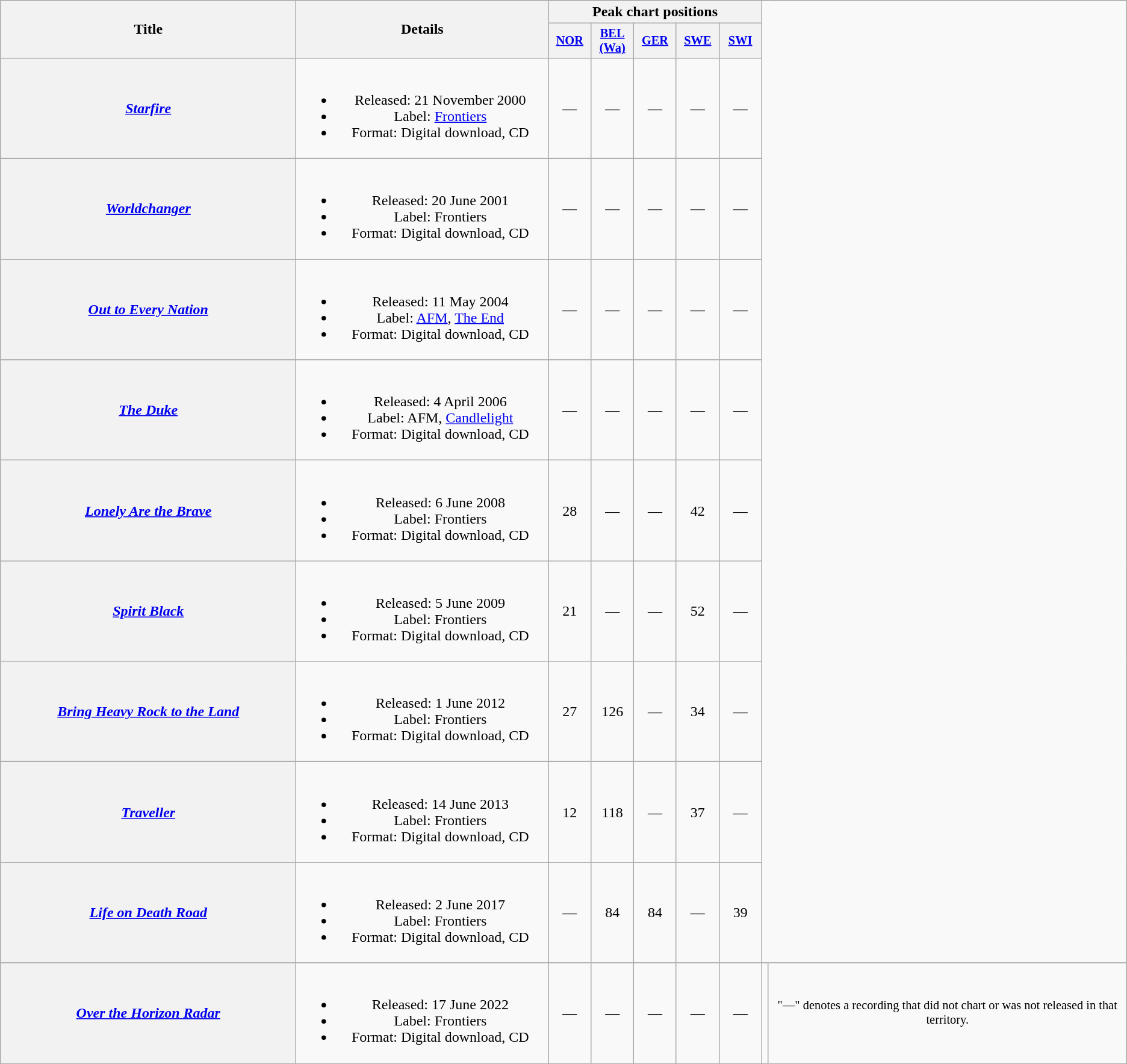<table class="wikitable plainrowheaders" style="text-align:center;" border="1">
<tr>
<th scope="col" rowspan="2" style="width:20em;">Title</th>
<th scope="col" rowspan="2" style="width:17em;">Details</th>
<th scope="col" colspan="5">Peak chart positions</th>
</tr>
<tr>
<th scope="col" style="width:3em;font-size:85%;"><a href='#'>NOR</a><br></th>
<th scope="col" style="width:3em;font-size:85%;"><a href='#'>BEL<br>(Wa)</a><br></th>
<th scope="col" style="width:3em;font-size:85%;"><a href='#'>GER</a><br></th>
<th scope="col" style="width:3em;font-size:85%;"><a href='#'>SWE</a><br></th>
<th scope="col" style="width:3em;font-size:85%;"><a href='#'>SWI</a><br></th>
</tr>
<tr>
<th scope="row"><em><a href='#'>Starfire</a></em></th>
<td><br><ul><li>Released: 21 November 2000</li><li>Label: <a href='#'>Frontiers</a></li><li>Format: Digital download, CD</li></ul></td>
<td>—</td>
<td>—</td>
<td>—</td>
<td>—</td>
<td>—</td>
</tr>
<tr>
<th scope="row"><em><a href='#'>Worldchanger</a></em></th>
<td><br><ul><li>Released: 20 June 2001</li><li>Label: Frontiers</li><li>Format: Digital download, CD</li></ul></td>
<td>—</td>
<td>—</td>
<td>—</td>
<td>—</td>
<td>—</td>
</tr>
<tr>
<th scope="row"><em><a href='#'>Out to Every Nation</a></em></th>
<td><br><ul><li>Released: 11 May 2004</li><li>Label: <a href='#'>AFM</a>, <a href='#'>The End</a></li><li>Format: Digital download, CD</li></ul></td>
<td>—</td>
<td>—</td>
<td>—</td>
<td>—</td>
<td>—</td>
</tr>
<tr>
<th scope="row"><em><a href='#'>The Duke</a></em></th>
<td><br><ul><li>Released: 4 April 2006</li><li>Label: AFM, <a href='#'>Candlelight</a></li><li>Format: Digital download, CD</li></ul></td>
<td>—</td>
<td>—</td>
<td>—</td>
<td>—</td>
<td>—</td>
</tr>
<tr>
<th scope="row"><em><a href='#'>Lonely Are the Brave</a></em></th>
<td><br><ul><li>Released: 6 June 2008</li><li>Label: Frontiers</li><li>Format: Digital download, CD</li></ul></td>
<td>28</td>
<td>—</td>
<td>—</td>
<td>42</td>
<td>—</td>
</tr>
<tr>
<th scope="row"><em><a href='#'>Spirit Black</a></em></th>
<td><br><ul><li>Released: 5 June 2009</li><li>Label: Frontiers</li><li>Format: Digital download, CD</li></ul></td>
<td>21</td>
<td>—</td>
<td>—</td>
<td>52</td>
<td>—</td>
</tr>
<tr>
<th scope="row"><em><a href='#'>Bring Heavy Rock to the Land</a></em></th>
<td><br><ul><li>Released: 1 June 2012</li><li>Label: Frontiers</li><li>Format: Digital download, CD</li></ul></td>
<td>27</td>
<td>126</td>
<td>—</td>
<td>34</td>
<td>—</td>
</tr>
<tr>
<th scope="row"><em><a href='#'>Traveller</a></em></th>
<td><br><ul><li>Released: 14 June 2013</li><li>Label: Frontiers</li><li>Format: Digital download, CD</li></ul></td>
<td>12</td>
<td>118</td>
<td>—</td>
<td>37</td>
<td>—</td>
</tr>
<tr>
<th scope="row"><em><a href='#'>Life on Death Road</a></em></th>
<td><br><ul><li>Released: 2 June 2017</li><li>Label: Frontiers</li><li>Format: Digital download, CD</li></ul></td>
<td>—</td>
<td>84</td>
<td>84</td>
<td>—</td>
<td>39</td>
</tr>
<tr>
<th scope="row"><em><a href='#'>Over the Horizon Radar</a></em></th>
<td><br><ul><li>Released: 17 June 2022</li><li>Label: Frontiers</li><li>Format: Digital download, CD</li></ul></td>
<td>—</td>
<td>—</td>
<td>—</td>
<td>—</td>
<td>—</td>
<td></td>
<td colspan="10" style="font-size:85%">"—" denotes a recording that did not chart or was not released in that territory.</td>
</tr>
</table>
